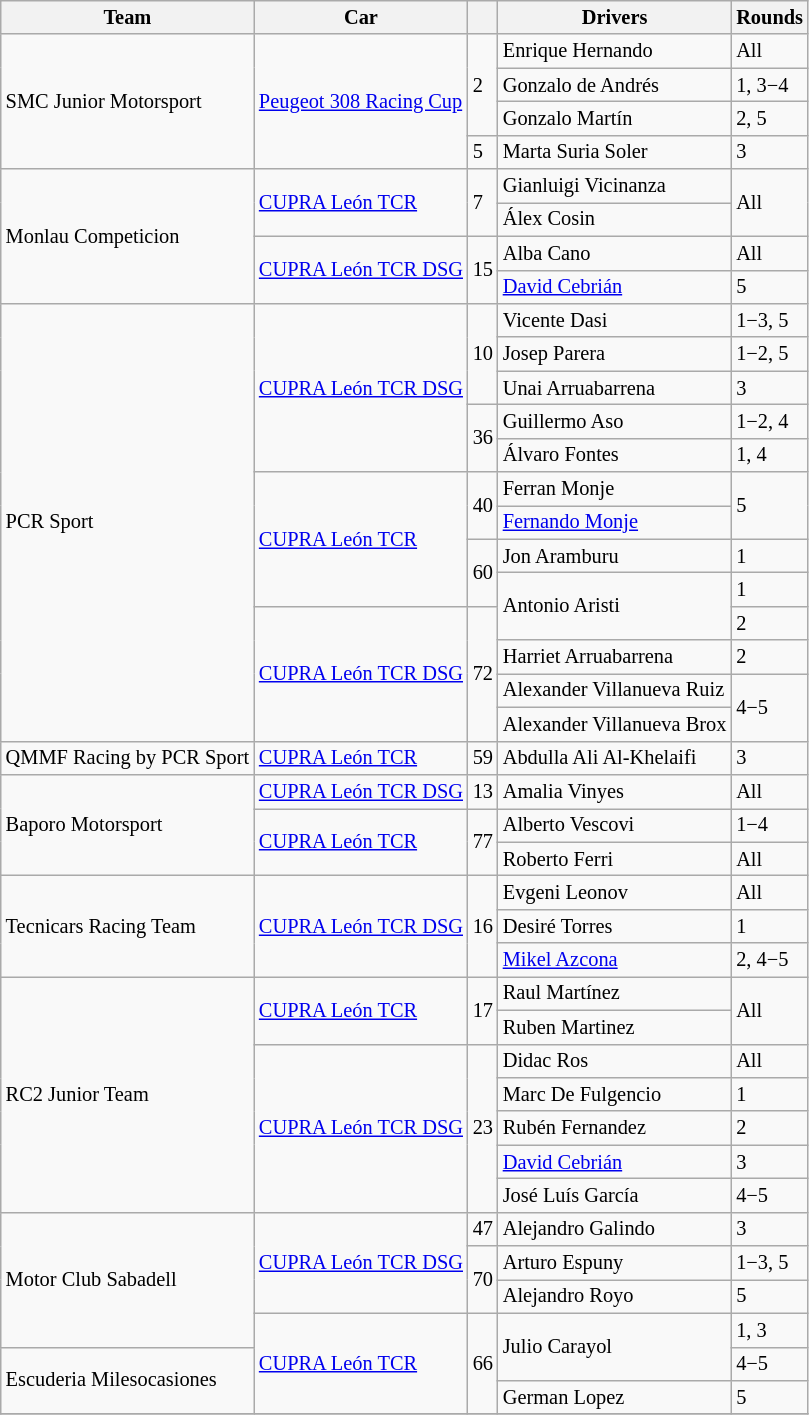<table class="wikitable" style="font-size: 85%;">
<tr>
<th>Team</th>
<th>Car</th>
<th></th>
<th>Drivers</th>
<th>Rounds</th>
</tr>
<tr>
<td rowspan=4> SMC Junior Motorsport</td>
<td rowspan=4><a href='#'>Peugeot 308 Racing Cup</a></td>
<td rowspan=3>2</td>
<td> Enrique Hernando</td>
<td>All</td>
</tr>
<tr>
<td> Gonzalo de Andrés</td>
<td>1, 3−4</td>
</tr>
<tr>
<td> Gonzalo Martín</td>
<td>2, 5</td>
</tr>
<tr>
<td>5</td>
<td> Marta Suria Soler</td>
<td>3</td>
</tr>
<tr>
<td rowspan=4> Monlau Competicion</td>
<td rowspan=2><a href='#'>CUPRA León TCR</a></td>
<td rowspan=2>7</td>
<td> Gianluigi Vicinanza</td>
<td rowspan=2>All</td>
</tr>
<tr>
<td> Álex Cosin</td>
</tr>
<tr>
<td rowspan=2><a href='#'>CUPRA León TCR DSG</a></td>
<td rowspan=2>15</td>
<td> Alba Cano</td>
<td>All</td>
</tr>
<tr>
<td> <a href='#'>David Cebrián</a></td>
<td>5</td>
</tr>
<tr>
<td rowspan=13> PCR Sport</td>
<td rowspan=5><a href='#'>CUPRA León TCR DSG</a></td>
<td rowspan=3>10</td>
<td> Vicente Dasi</td>
<td>1−3, 5</td>
</tr>
<tr>
<td> Josep Parera</td>
<td>1−2, 5</td>
</tr>
<tr>
<td> Unai Arruabarrena</td>
<td>3</td>
</tr>
<tr>
<td rowspan=2>36</td>
<td> Guillermo Aso</td>
<td>1−2, 4</td>
</tr>
<tr>
<td> Álvaro Fontes</td>
<td>1, 4</td>
</tr>
<tr>
<td rowspan=4><a href='#'>CUPRA León TCR</a></td>
<td rowspan=2>40</td>
<td> Ferran  Monje</td>
<td rowspan=2>5</td>
</tr>
<tr>
<td> <a href='#'>Fernando Monje</a></td>
</tr>
<tr>
<td rowspan=2>60</td>
<td> Jon Aramburu</td>
<td>1</td>
</tr>
<tr>
<td rowspan=2> Antonio Aristi</td>
<td>1</td>
</tr>
<tr>
<td rowspan=4><a href='#'>CUPRA León TCR DSG</a></td>
<td rowspan=4>72</td>
<td>2</td>
</tr>
<tr>
<td> Harriet Arruabarrena</td>
<td>2</td>
</tr>
<tr>
<td> Alexander Villanueva Ruiz</td>
<td rowspan=2>4−5</td>
</tr>
<tr>
<td> Alexander Villanueva Brox</td>
</tr>
<tr>
<td> QMMF Racing by PCR Sport</td>
<td><a href='#'>CUPRA León TCR</a></td>
<td>59</td>
<td> Abdulla Ali Al-Khelaifi</td>
<td>3</td>
</tr>
<tr>
<td rowspan=3> Baporo Motorsport</td>
<td><a href='#'>CUPRA León TCR DSG</a></td>
<td>13</td>
<td> Amalia Vinyes</td>
<td>All</td>
</tr>
<tr>
<td rowspan=2><a href='#'>CUPRA León TCR</a></td>
<td rowspan=2>77</td>
<td> Alberto Vescovi</td>
<td>1−4</td>
</tr>
<tr>
<td> Roberto Ferri</td>
<td>All</td>
</tr>
<tr>
<td rowspan=3> Tecnicars Racing Team</td>
<td rowspan=3><a href='#'>CUPRA León TCR DSG</a></td>
<td rowspan=3>16</td>
<td> Evgeni Leonov</td>
<td>All</td>
</tr>
<tr>
<td> Desiré Torres</td>
<td>1</td>
</tr>
<tr>
<td> <a href='#'>Mikel Azcona</a></td>
<td>2, 4−5</td>
</tr>
<tr>
<td rowspan=7> RC2 Junior Team</td>
<td rowspan=2><a href='#'>CUPRA León TCR</a></td>
<td rowspan=2>17</td>
<td> Raul Martínez</td>
<td rowspan=2>All</td>
</tr>
<tr>
<td> Ruben Martinez</td>
</tr>
<tr>
<td rowspan=5><a href='#'>CUPRA León TCR DSG</a></td>
<td rowspan=5>23</td>
<td> Didac Ros</td>
<td>All</td>
</tr>
<tr>
<td> Marc De Fulgencio</td>
<td>1</td>
</tr>
<tr>
<td> Rubén Fernandez</td>
<td>2</td>
</tr>
<tr>
<td> <a href='#'>David Cebrián</a></td>
<td>3</td>
</tr>
<tr>
<td> José Luís García</td>
<td>4−5</td>
</tr>
<tr>
<td rowspan=4> Motor Club Sabadell</td>
<td rowspan=3><a href='#'>CUPRA León TCR DSG</a></td>
<td>47</td>
<td> Alejandro Galindo</td>
<td>3</td>
</tr>
<tr>
<td rowspan=2>70</td>
<td> Arturo Espuny</td>
<td>1−3, 5</td>
</tr>
<tr>
<td> Alejandro Royo</td>
<td>5</td>
</tr>
<tr>
<td rowspan=3><a href='#'>CUPRA León TCR</a></td>
<td rowspan=3>66</td>
<td rowspan=2> Julio Carayol</td>
<td>1, 3</td>
</tr>
<tr>
<td rowspan=2> Escuderia Milesocasiones</td>
<td>4−5</td>
</tr>
<tr>
<td> German Lopez</td>
<td>5</td>
</tr>
<tr>
</tr>
</table>
